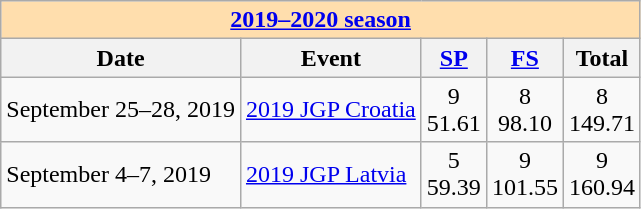<table class="wikitable">
<tr>
<td style="background-color: #ffdead; " colspan=5 align=center><a href='#'><strong>2019–2020 season</strong></a></td>
</tr>
<tr>
<th>Date</th>
<th>Event</th>
<th><a href='#'>SP</a></th>
<th><a href='#'>FS</a></th>
<th>Total</th>
</tr>
<tr>
<td>September 25–28, 2019</td>
<td><a href='#'>2019 JGP Croatia</a></td>
<td align=center>9 <br> 51.61</td>
<td align=center>8 <br> 98.10</td>
<td align=center>8 <br> 149.71</td>
</tr>
<tr>
<td>September 4–7, 2019</td>
<td><a href='#'>2019 JGP Latvia</a></td>
<td align=center>5 <br> 59.39</td>
<td align=center>9 <br> 101.55</td>
<td align=center>9 <br> 160.94</td>
</tr>
</table>
